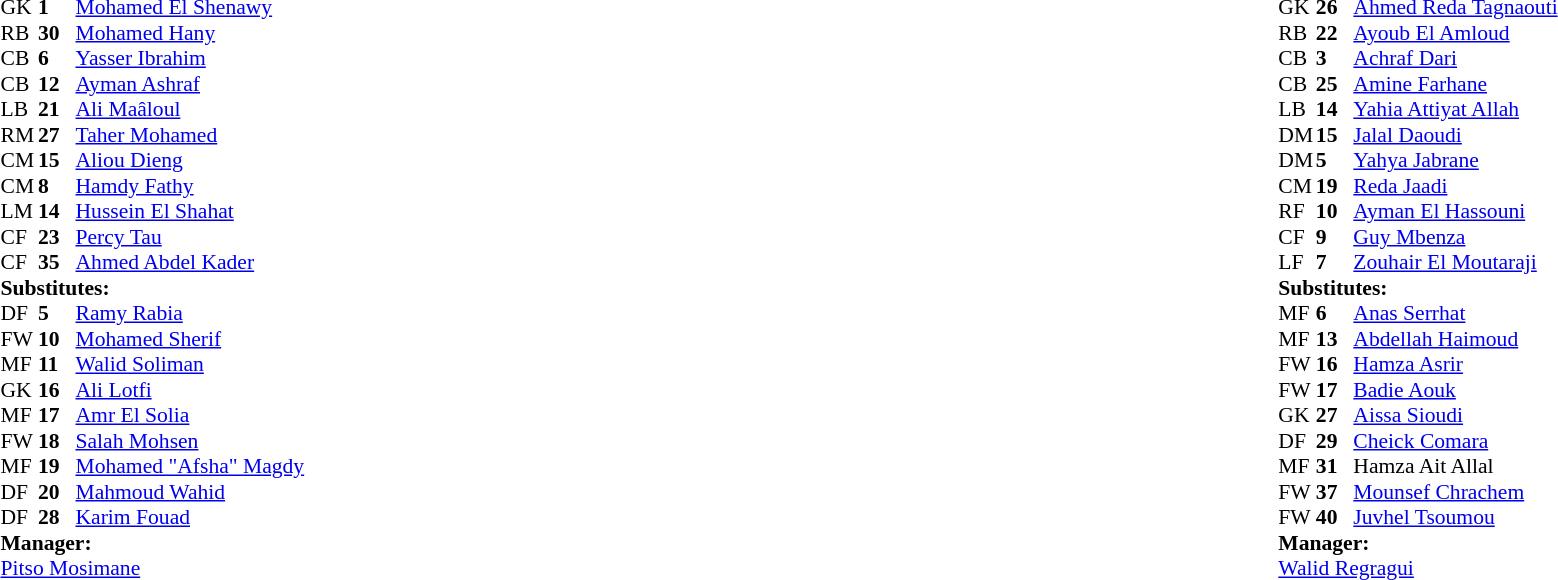<table width="100%">
<tr>
<td valign="top" width="40%"><br><table style="font-size:90%" cellspacing="0" cellpadding="0">
<tr>
<th width=25></th>
<th width=25></th>
</tr>
<tr>
<td>GK</td>
<td><strong>1</strong></td>
<td> <a href='#'>Mohamed El Shenawy</a></td>
<td></td>
<td></td>
</tr>
<tr>
<td>RB</td>
<td><strong>30</strong></td>
<td> <a href='#'>Mohamed Hany</a></td>
<td></td>
<td></td>
</tr>
<tr>
<td>CB</td>
<td><strong>6</strong></td>
<td> <a href='#'>Yasser Ibrahim</a></td>
<td></td>
<td></td>
</tr>
<tr>
<td>CB</td>
<td><strong>12</strong></td>
<td> <a href='#'>Ayman Ashraf</a></td>
<td></td>
<td></td>
</tr>
<tr>
<td>LB</td>
<td><strong>21</strong></td>
<td> <a href='#'>Ali Maâloul</a></td>
<td></td>
<td></td>
</tr>
<tr>
<td>RM</td>
<td><strong>27</strong></td>
<td> <a href='#'>Taher Mohamed</a></td>
<td></td>
<td></td>
</tr>
<tr>
<td>CM</td>
<td><strong>15</strong></td>
<td> <a href='#'>Aliou Dieng</a></td>
<td></td>
<td></td>
</tr>
<tr>
<td>CM</td>
<td><strong>8</strong></td>
<td> <a href='#'>Hamdy Fathy</a></td>
<td></td>
<td></td>
</tr>
<tr>
<td>LM</td>
<td><strong>14</strong></td>
<td> <a href='#'>Hussein El Shahat</a></td>
<td></td>
<td></td>
</tr>
<tr>
<td>CF</td>
<td><strong>23</strong></td>
<td> <a href='#'>Percy Tau</a></td>
<td></td>
<td></td>
</tr>
<tr>
<td>CF</td>
<td><strong>35</strong></td>
<td> <a href='#'>Ahmed Abdel Kader</a></td>
<td></td>
<td></td>
</tr>
<tr>
<td colspan=3><strong>Substitutes:</strong></td>
</tr>
<tr>
<td>DF</td>
<td><strong>5</strong></td>
<td> <a href='#'>Ramy Rabia</a></td>
<td></td>
<td></td>
</tr>
<tr>
<td>FW</td>
<td><strong>10</strong></td>
<td> <a href='#'>Mohamed Sherif</a></td>
<td></td>
<td></td>
</tr>
<tr>
<td>MF</td>
<td><strong>11</strong></td>
<td> <a href='#'>Walid Soliman</a></td>
<td></td>
<td></td>
</tr>
<tr>
<td>GK</td>
<td><strong>16</strong></td>
<td> <a href='#'>Ali Lotfi</a></td>
<td></td>
<td></td>
</tr>
<tr>
<td>MF</td>
<td><strong>17</strong></td>
<td> <a href='#'>Amr El Solia</a></td>
<td></td>
<td></td>
</tr>
<tr>
<td>FW</td>
<td><strong>18</strong></td>
<td> <a href='#'>Salah Mohsen</a></td>
<td></td>
<td></td>
</tr>
<tr>
<td>MF</td>
<td><strong>19</strong></td>
<td> <a href='#'>Mohamed "Afsha" Magdy</a></td>
<td></td>
<td></td>
</tr>
<tr>
<td>DF</td>
<td><strong>20</strong></td>
<td> <a href='#'>Mahmoud Wahid</a></td>
<td></td>
<td></td>
</tr>
<tr>
<td>DF</td>
<td><strong>28</strong></td>
<td> <a href='#'>Karim Fouad</a></td>
<td></td>
<td></td>
</tr>
<tr>
<td colspan=3><strong>Manager:</strong></td>
</tr>
<tr>
<td colspan=3> <a href='#'>Pitso Mosimane</a></td>
</tr>
</table>
</td>
<td valign="top"></td>
<td valign="top" width="50%"><br><table style="font-size:90%; margin:auto" cellspacing="0" cellpadding="0">
<tr>
<th width=25></th>
<th width=25></th>
</tr>
<tr>
<td>GK</td>
<td><strong>26</strong></td>
<td> <a href='#'>Ahmed Reda Tagnaouti</a></td>
<td></td>
<td></td>
</tr>
<tr>
<td>RB</td>
<td><strong>22</strong></td>
<td> <a href='#'>Ayoub El Amloud</a></td>
<td></td>
<td></td>
</tr>
<tr>
<td>CB</td>
<td><strong>3</strong></td>
<td> <a href='#'>Achraf Dari</a></td>
<td></td>
<td></td>
</tr>
<tr>
<td>CB</td>
<td><strong>25</strong></td>
<td> <a href='#'>Amine Farhane</a></td>
<td></td>
<td></td>
</tr>
<tr>
<td>LB</td>
<td><strong>14</strong></td>
<td> <a href='#'>Yahia Attiyat Allah</a></td>
<td></td>
<td></td>
</tr>
<tr>
<td>DM</td>
<td><strong>15</strong></td>
<td> <a href='#'>Jalal Daoudi</a></td>
<td></td>
<td></td>
</tr>
<tr>
<td>DM</td>
<td><strong>5</strong></td>
<td> <a href='#'>Yahya Jabrane</a></td>
<td></td>
<td></td>
</tr>
<tr>
<td>CM</td>
<td><strong>19</strong></td>
<td> <a href='#'>Reda Jaadi</a></td>
<td></td>
<td></td>
</tr>
<tr>
<td>RF</td>
<td><strong>10</strong></td>
<td> <a href='#'>Ayman El Hassouni</a></td>
<td></td>
<td></td>
</tr>
<tr>
<td>CF</td>
<td><strong>9</strong></td>
<td> <a href='#'>Guy Mbenza</a></td>
<td></td>
<td></td>
</tr>
<tr>
<td>LF</td>
<td><strong>7</strong></td>
<td> <a href='#'>Zouhair El Moutaraji</a></td>
<td></td>
<td></td>
</tr>
<tr>
<td colspan=3><strong>Substitutes:</strong></td>
</tr>
<tr>
<td>MF</td>
<td><strong>6</strong></td>
<td> <a href='#'>Anas Serrhat</a></td>
<td></td>
<td></td>
</tr>
<tr>
<td>MF</td>
<td><strong>13</strong></td>
<td> <a href='#'>Abdellah Haimoud</a></td>
<td></td>
<td></td>
</tr>
<tr>
<td>FW</td>
<td><strong>16</strong></td>
<td> <a href='#'>Hamza Asrir</a></td>
<td></td>
<td></td>
</tr>
<tr>
<td>FW</td>
<td><strong>17</strong></td>
<td> <a href='#'>Badie Aouk</a></td>
<td></td>
<td></td>
</tr>
<tr>
<td>GK</td>
<td><strong>27</strong></td>
<td> <a href='#'>Aissa Sioudi</a></td>
<td></td>
<td></td>
</tr>
<tr>
<td>DF</td>
<td><strong>29</strong></td>
<td> <a href='#'>Cheick Comara</a></td>
<td></td>
<td></td>
</tr>
<tr>
<td>MF</td>
<td><strong>31</strong></td>
<td> Hamza Ait Allal</td>
<td></td>
<td></td>
</tr>
<tr>
<td>FW</td>
<td><strong>37</strong></td>
<td> <a href='#'>Mounsef Chrachem</a></td>
<td></td>
<td></td>
</tr>
<tr>
<td>FW</td>
<td><strong>40</strong></td>
<td> <a href='#'>Juvhel Tsoumou</a></td>
<td></td>
<td></td>
</tr>
<tr>
<td colspan=3><strong>Manager:</strong></td>
</tr>
<tr>
<td colspan=3> <a href='#'>Walid Regragui</a></td>
</tr>
</table>
</td>
</tr>
</table>
